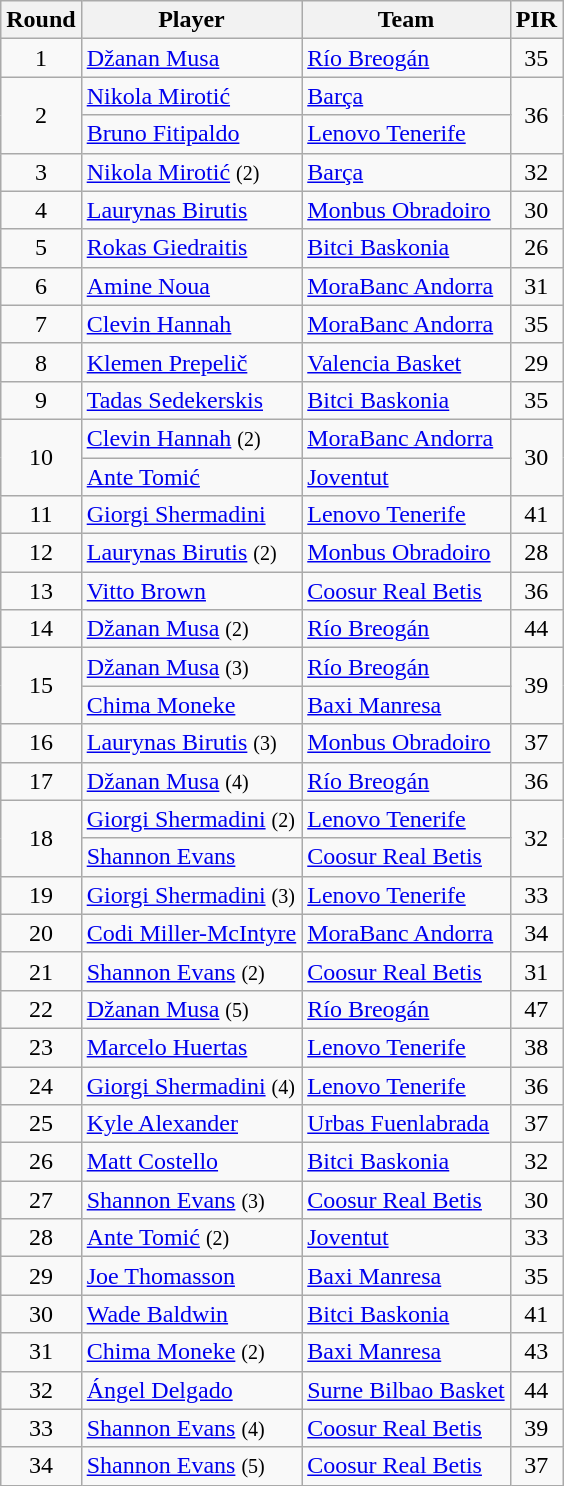<table class="wikitable sortable" style="text-align: center;">
<tr>
<th>Round</th>
<th>Player</th>
<th>Team</th>
<th>PIR</th>
</tr>
<tr>
<td>1</td>
<td style="text-align:left;"> <a href='#'>Džanan Musa</a></td>
<td style="text-align:left;"><a href='#'>Río Breogán</a></td>
<td>35</td>
</tr>
<tr>
<td rowspan=2>2</td>
<td style="text-align:left;"> <a href='#'>Nikola Mirotić</a></td>
<td style="text-align:left;"><a href='#'>Barça</a></td>
<td rowspan=2>36</td>
</tr>
<tr>
<td style="text-align:left;"> <a href='#'>Bruno Fitipaldo</a></td>
<td style="text-align:left;"><a href='#'>Lenovo Tenerife</a></td>
</tr>
<tr>
<td>3</td>
<td style="text-align:left;"> <a href='#'>Nikola Mirotić</a> <small>(2)</small></td>
<td style="text-align:left;"><a href='#'>Barça</a></td>
<td>32</td>
</tr>
<tr>
<td>4</td>
<td style="text-align:left;"> <a href='#'>Laurynas Birutis</a></td>
<td style="text-align:left;"><a href='#'>Monbus Obradoiro</a></td>
<td>30</td>
</tr>
<tr>
<td>5</td>
<td style="text-align:left;"> <a href='#'>Rokas Giedraitis</a></td>
<td style="text-align:left;"><a href='#'>Bitci Baskonia</a></td>
<td>26</td>
</tr>
<tr>
<td>6</td>
<td style="text-align:left;"> <a href='#'>Amine Noua</a></td>
<td style="text-align:left;"><a href='#'>MoraBanc Andorra</a></td>
<td>31</td>
</tr>
<tr>
<td>7</td>
<td style="text-align:left;"> <a href='#'>Clevin Hannah</a></td>
<td style="text-align:left;"><a href='#'>MoraBanc Andorra</a></td>
<td>35</td>
</tr>
<tr>
<td>8</td>
<td style="text-align:left;"> <a href='#'>Klemen Prepelič</a></td>
<td style="text-align:left;"><a href='#'>Valencia Basket</a></td>
<td>29</td>
</tr>
<tr>
<td>9</td>
<td style="text-align:left;"> <a href='#'>Tadas Sedekerskis</a></td>
<td style="text-align:left;"><a href='#'>Bitci Baskonia</a></td>
<td>35</td>
</tr>
<tr>
<td rowspan=2>10</td>
<td style="text-align:left;"> <a href='#'>Clevin Hannah</a> <small>(2)</small></td>
<td style="text-align:left;"><a href='#'>MoraBanc Andorra</a></td>
<td rowspan=2>30</td>
</tr>
<tr>
<td style="text-align:left;"> <a href='#'>Ante Tomić</a></td>
<td style="text-align:left;"><a href='#'>Joventut</a></td>
</tr>
<tr>
<td>11</td>
<td style="text-align:left;"> <a href='#'>Giorgi Shermadini</a></td>
<td style="text-align:left;"><a href='#'>Lenovo Tenerife</a></td>
<td>41</td>
</tr>
<tr>
<td>12</td>
<td style="text-align:left;"> <a href='#'>Laurynas Birutis</a> <small>(2)</small></td>
<td style="text-align:left;"><a href='#'>Monbus Obradoiro</a></td>
<td>28</td>
</tr>
<tr>
<td>13</td>
<td style="text-align:left;"> <a href='#'>Vitto Brown</a></td>
<td style="text-align:left;"><a href='#'>Coosur Real Betis</a></td>
<td>36</td>
</tr>
<tr>
<td>14</td>
<td style="text-align:left;"> <a href='#'>Džanan Musa</a> <small>(2)</small></td>
<td style="text-align:left;"><a href='#'>Río Breogán</a></td>
<td>44</td>
</tr>
<tr>
<td rowspan=2>15</td>
<td style="text-align:left;"> <a href='#'>Džanan Musa</a> <small>(3)</small></td>
<td style="text-align:left;"><a href='#'>Río Breogán</a></td>
<td rowspan=2>39</td>
</tr>
<tr>
<td style="text-align:left;"> <a href='#'>Chima Moneke</a></td>
<td style="text-align:left;"><a href='#'>Baxi Manresa</a></td>
</tr>
<tr>
<td>16</td>
<td style="text-align:left;"> <a href='#'>Laurynas Birutis</a> <small>(3)</small></td>
<td style="text-align:left;"><a href='#'>Monbus Obradoiro</a></td>
<td>37</td>
</tr>
<tr>
<td>17</td>
<td style="text-align:left;"> <a href='#'>Džanan Musa</a> <small>(4)</small></td>
<td style="text-align:left;"><a href='#'>Río Breogán</a></td>
<td>36</td>
</tr>
<tr>
<td rowspan=2>18</td>
<td style="text-align:left;"> <a href='#'>Giorgi Shermadini</a> <small>(2)</small></td>
<td style="text-align:left;"><a href='#'>Lenovo Tenerife</a></td>
<td rowspan=2>32</td>
</tr>
<tr>
<td style="text-align:left;"> <a href='#'>Shannon Evans</a></td>
<td style="text-align:left;"><a href='#'>Coosur Real Betis</a></td>
</tr>
<tr>
<td>19</td>
<td style="text-align:left;"> <a href='#'>Giorgi Shermadini</a> <small>(3)</small></td>
<td style="text-align:left;"><a href='#'>Lenovo Tenerife</a></td>
<td>33</td>
</tr>
<tr>
<td>20</td>
<td style="text-align:left;"> <a href='#'>Codi Miller-McIntyre</a></td>
<td style="text-align:left;"><a href='#'>MoraBanc Andorra</a></td>
<td>34</td>
</tr>
<tr>
<td>21</td>
<td style="text-align:left;"> <a href='#'>Shannon Evans</a> <small>(2)</small></td>
<td style="text-align:left;"><a href='#'>Coosur Real Betis</a></td>
<td>31</td>
</tr>
<tr>
<td>22</td>
<td style="text-align:left;"> <a href='#'>Džanan Musa</a> <small>(5)</small></td>
<td style="text-align:left;"><a href='#'>Río Breogán</a></td>
<td>47</td>
</tr>
<tr>
<td>23</td>
<td style="text-align:left;"> <a href='#'>Marcelo Huertas</a></td>
<td style="text-align:left;"><a href='#'>Lenovo Tenerife</a></td>
<td>38</td>
</tr>
<tr>
<td>24</td>
<td style="text-align:left;"> <a href='#'>Giorgi Shermadini</a> <small>(4)</small></td>
<td style="text-align:left;"><a href='#'>Lenovo Tenerife</a></td>
<td>36</td>
</tr>
<tr>
<td>25</td>
<td style="text-align:left;"> <a href='#'>Kyle Alexander</a></td>
<td style="text-align:left;"><a href='#'>Urbas Fuenlabrada</a></td>
<td>37</td>
</tr>
<tr>
<td>26</td>
<td style="text-align:left;"> <a href='#'>Matt Costello</a></td>
<td style="text-align:left;"><a href='#'>Bitci Baskonia</a></td>
<td>32</td>
</tr>
<tr>
<td>27</td>
<td style="text-align:left;"> <a href='#'>Shannon Evans</a> <small>(3)</small></td>
<td style="text-align:left;"><a href='#'>Coosur Real Betis</a></td>
<td>30</td>
</tr>
<tr>
<td>28</td>
<td style="text-align:left;"> <a href='#'>Ante Tomić</a> <small>(2)</small></td>
<td style="text-align:left;"><a href='#'>Joventut</a></td>
<td>33</td>
</tr>
<tr>
<td>29</td>
<td style="text-align:left;"> <a href='#'>Joe Thomasson</a></td>
<td style="text-align:left;"><a href='#'>Baxi Manresa</a></td>
<td>35</td>
</tr>
<tr>
<td>30</td>
<td style="text-align:left;"> <a href='#'>Wade Baldwin</a></td>
<td style="text-align:left;"><a href='#'>Bitci Baskonia</a></td>
<td>41</td>
</tr>
<tr>
<td>31</td>
<td style="text-align:left;"> <a href='#'>Chima Moneke</a> <small>(2)</small></td>
<td style="text-align:left;"><a href='#'>Baxi Manresa</a></td>
<td>43</td>
</tr>
<tr>
<td>32</td>
<td style="text-align:left;"> <a href='#'>Ángel Delgado</a></td>
<td style="text-align:left;"><a href='#'>Surne Bilbao Basket</a></td>
<td>44</td>
</tr>
<tr>
<td>33</td>
<td style="text-align:left;"> <a href='#'>Shannon Evans</a> <small>(4)</small></td>
<td style="text-align:left;"><a href='#'>Coosur Real Betis</a></td>
<td>39</td>
</tr>
<tr>
<td>34</td>
<td style="text-align:left;"> <a href='#'>Shannon Evans</a> <small>(5)</small></td>
<td style="text-align:left;"><a href='#'>Coosur Real Betis</a></td>
<td>37</td>
</tr>
</table>
